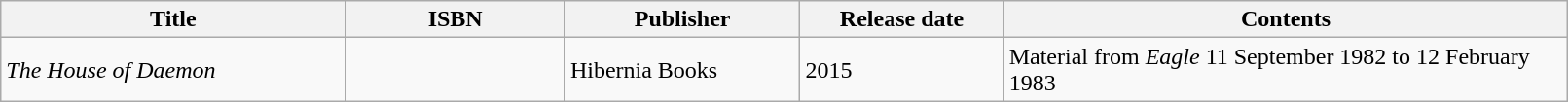<table class="wikitable" width="85%">
<tr>
<th width=22%>Title</th>
<th width=14%>ISBN</th>
<th width=15%>Publisher</th>
<th width=13%>Release date</th>
<th width=36%>Contents</th>
</tr>
<tr>
<td><em>The House of Daemon</em></td>
<td></td>
<td>Hibernia Books</td>
<td>2015</td>
<td>Material from <em>Eagle</em> 11 September 1982 to 12 February 1983</td>
</tr>
</table>
